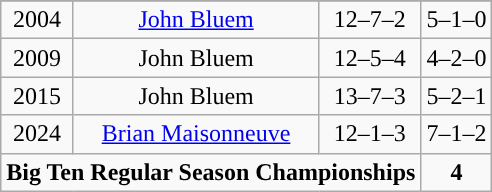<table class = wikitable>
<tr style="text-align:center">
</tr>
<tr align="center">
<td>2004</td>
<td><a href='#'>John Bluem</a></td>
<td>12–7–2</td>
<td>5–1–0</td>
</tr>
<tr align="center">
<td>2009</td>
<td>John Bluem</td>
<td>12–5–4</td>
<td>4–2–0</td>
</tr>
<tr align="center">
<td>2015</td>
<td>John Bluem</td>
<td>13–7–3</td>
<td>5–2–1</td>
</tr>
<tr align="center">
<td>2024</td>
<td><a href='#'>Brian Maisonneuve</a></td>
<td>12–1–3</td>
<td>7–1–2</td>
</tr>
<tr align="center">
<td colspan=3><strong>Big Ten Regular Season Championships</strong></td>
<td><strong>4</strong></td>
</tr>
</table>
